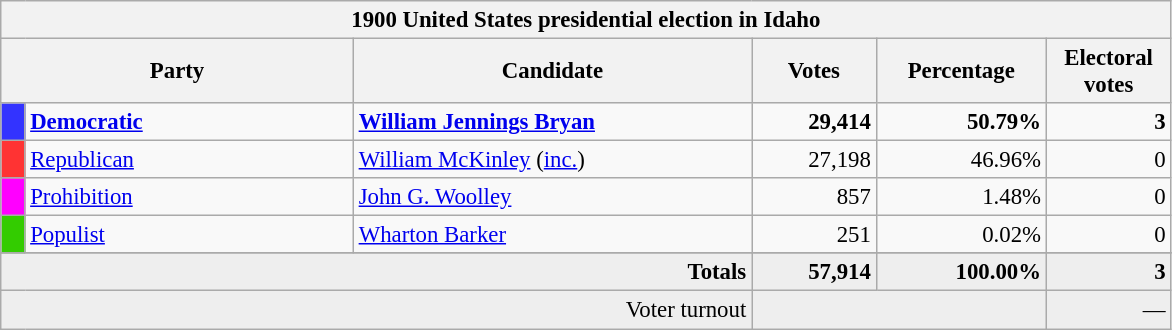<table class="wikitable" style="font-size: 95%;">
<tr>
<th colspan="6">1900 United States presidential election in Idaho</th>
</tr>
<tr>
<th colspan="2" style="width: 15em">Party</th>
<th style="width: 17em">Candidate</th>
<th style="width: 5em">Votes</th>
<th style="width: 7em">Percentage</th>
<th style="width: 5em">Electoral votes</th>
</tr>
<tr>
<th style="background-color:#3333FF; width: 3px"></th>
<td style="width: 130px"><strong><a href='#'>Democratic</a></strong></td>
<td><strong><a href='#'>William Jennings Bryan</a></strong></td>
<td align="right"><strong>29,414</strong></td>
<td align="right"><strong>50.79%</strong></td>
<td align="right"><strong>3</strong></td>
</tr>
<tr>
<th style="background-color:#FF3333; width: 3px"></th>
<td style="width: 130px"><a href='#'>Republican</a></td>
<td><a href='#'>William McKinley</a> (<a href='#'>inc.</a>)</td>
<td align="right">27,198</td>
<td align="right">46.96%</td>
<td align="right">0</td>
</tr>
<tr>
<th style="background-color:#FF00FF; width: 3px"></th>
<td style="width: 130px"><a href='#'>Prohibition</a></td>
<td><a href='#'>John G. Woolley</a></td>
<td align="right">857</td>
<td align="right">1.48%</td>
<td align="right">0</td>
</tr>
<tr>
<th style="background-color:#3c0; width: 3px"></th>
<td style="width: 130px"><a href='#'>Populist</a></td>
<td><a href='#'>Wharton Barker</a></td>
<td align="right">251</td>
<td align="right">0.02%</td>
<td align="right">0</td>
</tr>
<tr>
</tr>
<tr bgcolor="#EEEEEE">
<td colspan="3" align="right"><strong>Totals</strong></td>
<td align="right"><strong>57,914</strong></td>
<td align="right"><strong>100.00%</strong></td>
<td align="right"><strong>3</strong></td>
</tr>
<tr bgcolor="#EEEEEE">
<td colspan="3" align="right">Voter turnout</td>
<td colspan="2" align="right"></td>
<td align="right">—</td>
</tr>
</table>
